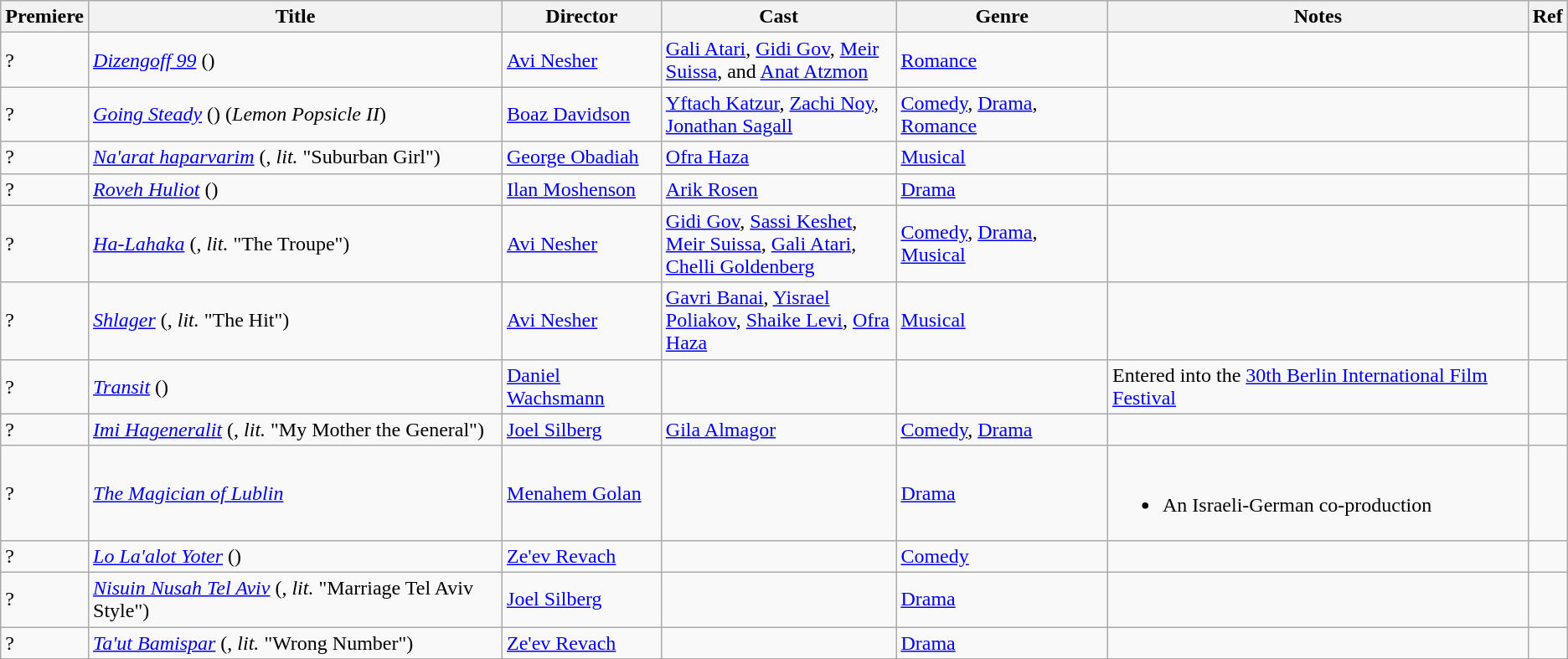<table class="wikitable">
<tr>
<th>Premiere</th>
<th>Title</th>
<th>Director</th>
<th width=15%>Cast</th>
<th>Genre</th>
<th>Notes</th>
<th>Ref</th>
</tr>
<tr>
<td>?</td>
<td><em><a href='#'>Dizengoff 99</a></em> ()</td>
<td><a href='#'>Avi Nesher</a></td>
<td><a href='#'>Gali Atari</a>, <a href='#'>Gidi Gov</a>, <a href='#'>Meir Suissa</a>, and <a href='#'>Anat Atzmon</a></td>
<td><a href='#'>Romance</a></td>
<td></td>
<td></td>
</tr>
<tr>
<td>?</td>
<td><em><a href='#'>Going Steady</a></em> () (<em>Lemon Popsicle II</em>)</td>
<td><a href='#'>Boaz Davidson</a></td>
<td><a href='#'>Yftach Katzur</a>, <a href='#'>Zachi Noy</a>, <a href='#'>Jonathan Sagall</a></td>
<td><a href='#'>Comedy</a>, <a href='#'>Drama</a>, <a href='#'>Romance</a></td>
<td></td>
<td></td>
</tr>
<tr>
<td>?</td>
<td><em><a href='#'>Na'arat haparvarim</a></em> (, <em>lit.</em> "Suburban Girl")</td>
<td><a href='#'>George Obadiah</a></td>
<td><a href='#'>Ofra Haza</a></td>
<td><a href='#'>Musical</a></td>
<td></td>
<td></td>
</tr>
<tr>
<td>?</td>
<td><em><a href='#'>Roveh Huliot</a></em> ()</td>
<td><a href='#'>Ilan Moshenson</a></td>
<td><a href='#'>Arik Rosen</a></td>
<td><a href='#'>Drama</a></td>
<td></td>
<td></td>
</tr>
<tr>
<td>?</td>
<td><em><a href='#'>Ha-Lahaka</a></em> (, <em>lit.</em> "The Troupe")</td>
<td><a href='#'>Avi Nesher</a></td>
<td><a href='#'>Gidi Gov</a>, <a href='#'>Sassi Keshet</a>, <a href='#'>Meir Suissa</a>, <a href='#'>Gali Atari</a>, <a href='#'>Chelli Goldenberg</a></td>
<td><a href='#'>Comedy</a>, <a href='#'>Drama</a>, <a href='#'>Musical</a></td>
<td></td>
<td></td>
</tr>
<tr>
<td>?</td>
<td><em><a href='#'>Shlager</a></em> (, <em>lit.</em> "The Hit")</td>
<td><a href='#'>Avi Nesher</a></td>
<td><a href='#'>Gavri Banai</a>, <a href='#'>Yisrael Poliakov</a>, <a href='#'>Shaike Levi</a>, <a href='#'>Ofra Haza</a></td>
<td><a href='#'>Musical</a></td>
<td></td>
<td></td>
</tr>
<tr>
<td>?</td>
<td><em><a href='#'>Transit</a></em> ()</td>
<td><a href='#'>Daniel Wachsmann</a></td>
<td></td>
<td></td>
<td>Entered into the <a href='#'>30th Berlin International Film Festival</a></td>
<td></td>
</tr>
<tr>
<td>?</td>
<td><em><a href='#'>Imi Hageneralit</a></em> (, <em>lit.</em> "My Mother the General")</td>
<td><a href='#'>Joel Silberg</a></td>
<td><a href='#'>Gila Almagor</a></td>
<td><a href='#'>Comedy</a>, <a href='#'>Drama</a></td>
<td></td>
<td></td>
</tr>
<tr>
<td>?</td>
<td><em><a href='#'>The Magician of Lublin</a></em></td>
<td><a href='#'>Menahem Golan</a></td>
<td></td>
<td><a href='#'>Drama</a></td>
<td><br><ul><li>An Israeli-German co-production</li></ul></td>
<td></td>
</tr>
<tr>
<td>?</td>
<td><em><a href='#'>Lo La'alot Yoter</a></em> ()</td>
<td><a href='#'>Ze'ev Revach</a></td>
<td></td>
<td><a href='#'>Comedy</a></td>
<td></td>
<td></td>
</tr>
<tr>
<td>?</td>
<td><em><a href='#'>Nisuin Nusah Tel Aviv</a></em> (, <em>lit.</em> "Marriage Tel Aviv Style")</td>
<td><a href='#'>Joel Silberg</a></td>
<td></td>
<td><a href='#'>Drama</a></td>
<td></td>
<td></td>
</tr>
<tr>
<td>?</td>
<td><em><a href='#'>Ta'ut Bamispar</a></em> (, <em>lit.</em> "Wrong Number")</td>
<td><a href='#'>Ze'ev Revach</a></td>
<td></td>
<td><a href='#'>Drama</a></td>
<td></td>
<td></td>
</tr>
</table>
